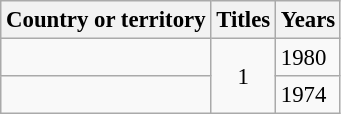<table class="wikitable" style="font-size:95%;">
<tr>
<th>Country or territory</th>
<th>Titles</th>
<th>Years</th>
</tr>
<tr>
<td></td>
<td rowspan="2" style="text-align:center;">1</td>
<td>1980</td>
</tr>
<tr>
<td></td>
<td>1974</td>
</tr>
</table>
